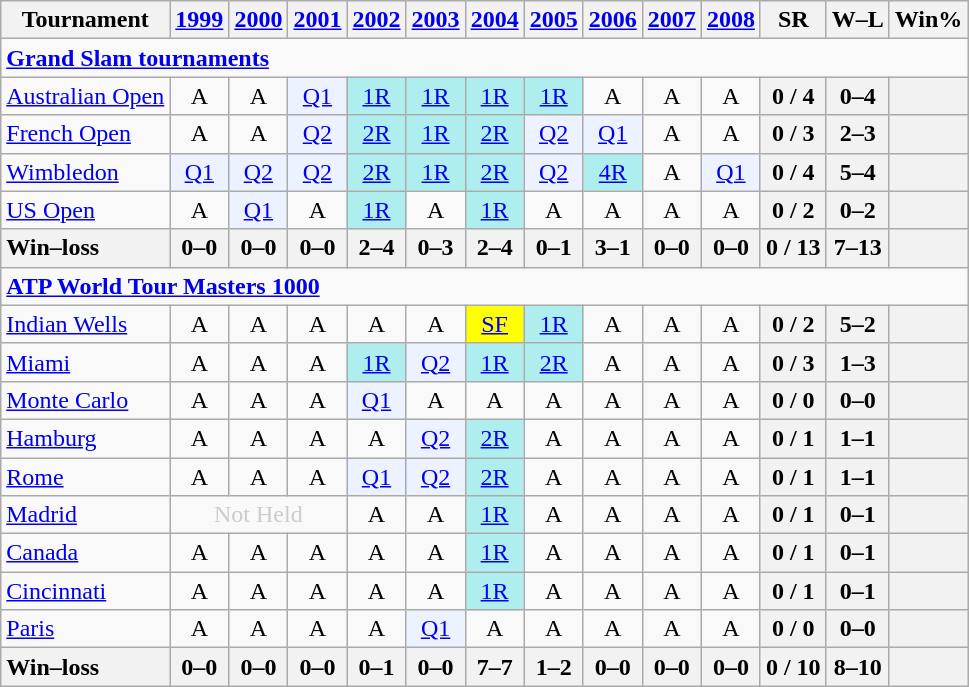<table class=wikitable style=text-align:center>
<tr>
<th>Tournament</th>
<th><a href='#'>1999</a></th>
<th><a href='#'>2000</a></th>
<th><a href='#'>2001</a></th>
<th><a href='#'>2002</a></th>
<th><a href='#'>2003</a></th>
<th><a href='#'>2004</a></th>
<th><a href='#'>2005</a></th>
<th><a href='#'>2006</a></th>
<th><a href='#'>2007</a></th>
<th><a href='#'>2008</a></th>
<th>SR</th>
<th>W–L</th>
<th>Win%</th>
</tr>
<tr>
<td colspan=25 style=text-align:left><a href='#'><strong>Grand Slam tournaments</strong></a></td>
</tr>
<tr>
<td align=left><a href='#'>Australian Open</a></td>
<td>A</td>
<td>A</td>
<td bgcolor=ecf2ff><a href='#'>Q1</a></td>
<td bgcolor=afeeee><a href='#'>1R</a></td>
<td bgcolor=afeeee><a href='#'>1R</a></td>
<td bgcolor=afeeee><a href='#'>1R</a></td>
<td bgcolor=afeeee><a href='#'>1R</a></td>
<td>A</td>
<td>A</td>
<td>A</td>
<th>0 / 4</th>
<th>0–4</th>
<th></th>
</tr>
<tr>
<td align=left><a href='#'>French Open</a></td>
<td>A</td>
<td>A</td>
<td bgcolor=ecf2ff><a href='#'>Q2</a></td>
<td bgcolor=afeeee><a href='#'>2R</a></td>
<td bgcolor=afeeee><a href='#'>1R</a></td>
<td bgcolor=afeeee><a href='#'>2R</a></td>
<td bgcolor=ecf2ff><a href='#'>Q2</a></td>
<td bgcolor=ecf2ff><a href='#'>Q1</a></td>
<td>A</td>
<td>A</td>
<th>0 / 3</th>
<th>2–3</th>
<th></th>
</tr>
<tr>
<td align=left><a href='#'>Wimbledon</a></td>
<td bgcolor=ecf2ff><a href='#'>Q1</a></td>
<td bgcolor=ecf2ff><a href='#'>Q2</a></td>
<td bgcolor=ecf2ff><a href='#'>Q2</a></td>
<td bgcolor=afeeee><a href='#'>2R</a></td>
<td bgcolor=afeeee><a href='#'>1R</a></td>
<td bgcolor=afeeee><a href='#'>2R</a></td>
<td bgcolor=ecf2ff><a href='#'>Q2</a></td>
<td bgcolor=afeeee><a href='#'>4R</a></td>
<td>A</td>
<td bgcolor=ecf2ff><a href='#'>Q1</a></td>
<th>0 / 4</th>
<th>5–4</th>
<th></th>
</tr>
<tr>
<td align=left><a href='#'>US Open</a></td>
<td>A</td>
<td bgcolor=ecf2ff><a href='#'>Q1</a></td>
<td>A</td>
<td bgcolor=afeeee><a href='#'>1R</a></td>
<td>A</td>
<td bgcolor=afeeee><a href='#'>1R</a></td>
<td>A</td>
<td>A</td>
<td>A</td>
<td>A</td>
<th>0 / 2</th>
<th>0–2</th>
<th></th>
</tr>
<tr>
<th style=text-align:left>Win–loss</th>
<th>0–0</th>
<th>0–0</th>
<th>0–0</th>
<th>2–4</th>
<th>0–3</th>
<th>2–4</th>
<th>0–1</th>
<th>3–1</th>
<th>0–0</th>
<th>0–0</th>
<th>0 / 13</th>
<th>7–13</th>
<th></th>
</tr>
<tr>
<td colspan=15 align=left><strong><a href='#'>ATP World Tour Masters 1000</a></strong></td>
</tr>
<tr>
<td align=left><a href='#'>Indian Wells</a></td>
<td>A</td>
<td>A</td>
<td>A</td>
<td>A</td>
<td>A</td>
<td bgcolor=yellow><a href='#'>SF</a></td>
<td bgcolor=afeeee><a href='#'>1R</a></td>
<td>A</td>
<td>A</td>
<td>A</td>
<th>0 / 2</th>
<th>5–2</th>
<th></th>
</tr>
<tr>
<td align=left><a href='#'>Miami</a></td>
<td>A</td>
<td>A</td>
<td>A</td>
<td bgcolor=afeeee><a href='#'>1R</a></td>
<td bgcolor=ecf2ff><a href='#'>Q2</a></td>
<td bgcolor=afeeee><a href='#'>1R</a></td>
<td bgcolor=afeeee><a href='#'>2R</a></td>
<td>A</td>
<td>A</td>
<td>A</td>
<th>0 / 3</th>
<th>1–3</th>
<th></th>
</tr>
<tr>
<td align=left><a href='#'>Monte Carlo</a></td>
<td>A</td>
<td>A</td>
<td>A</td>
<td bgcolor=ecf2ff><a href='#'>Q1</a></td>
<td>A</td>
<td>A</td>
<td>A</td>
<td>A</td>
<td>A</td>
<td>A</td>
<th>0 / 0</th>
<th>0–0</th>
<th></th>
</tr>
<tr>
<td align=left><a href='#'>Hamburg</a></td>
<td>A</td>
<td>A</td>
<td>A</td>
<td>A</td>
<td bgcolor=ecf2ff><a href='#'>Q2</a></td>
<td bgcolor=afeeee><a href='#'>2R</a></td>
<td>A</td>
<td>A</td>
<td>A</td>
<td>A</td>
<th>0 / 1</th>
<th>1–1</th>
<th></th>
</tr>
<tr>
<td align=left><a href='#'>Rome</a></td>
<td>A</td>
<td>A</td>
<td>A</td>
<td bgcolor=ecf2ff><a href='#'>Q1</a></td>
<td bgcolor=ecf2ff><a href='#'>Q2</a></td>
<td bgcolor=afeeee><a href='#'>2R</a></td>
<td>A</td>
<td>A</td>
<td>A</td>
<td>A</td>
<th>0 / 1</th>
<th>1–1</th>
<th></th>
</tr>
<tr>
<td align=left><a href='#'>Madrid</a></td>
<td align="center" colspan="3" style="color:#cccccc;">Not Held</td>
<td>A</td>
<td>A</td>
<td bgcolor=afeeee><a href='#'>1R</a></td>
<td>A</td>
<td>A</td>
<td>A</td>
<td>A</td>
<th>0 / 1</th>
<th>0–1</th>
<th></th>
</tr>
<tr>
<td align=left><a href='#'>Canada</a></td>
<td>A</td>
<td>A</td>
<td>A</td>
<td>A</td>
<td>A</td>
<td bgcolor=afeeee><a href='#'>1R</a></td>
<td>A</td>
<td>A</td>
<td>A</td>
<td>A</td>
<th>0 / 1</th>
<th>0–1</th>
<th></th>
</tr>
<tr>
<td align=left><a href='#'>Cincinnati</a></td>
<td>A</td>
<td>A</td>
<td>A</td>
<td>A</td>
<td>A</td>
<td bgcolor=afeeee><a href='#'>1R</a></td>
<td>A</td>
<td>A</td>
<td>A</td>
<td>A</td>
<th>0 / 1</th>
<th>0–1</th>
<th></th>
</tr>
<tr>
<td align=left><a href='#'>Paris</a></td>
<td>A</td>
<td>A</td>
<td>A</td>
<td>A</td>
<td bgcolor=ecf2ff><a href='#'>Q1</a></td>
<td>A</td>
<td>A</td>
<td>A</td>
<td>A</td>
<td>A</td>
<th>0 / 0</th>
<th>0–0</th>
<th></th>
</tr>
<tr>
<th style=text-align:left>Win–loss</th>
<th>0–0</th>
<th>0–0</th>
<th>0–0</th>
<th>0–1</th>
<th>0–0</th>
<th>7–7</th>
<th>1–2</th>
<th>0–0</th>
<th>0–0</th>
<th>0–0</th>
<th>0 / 10</th>
<th>8–10</th>
<th></th>
</tr>
</table>
